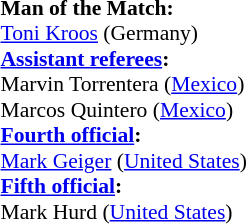<table width=50% style="font-size:90%">
<tr>
<td><br><strong>Man of the Match:</strong>
<br><a href='#'>Toni Kroos</a> (Germany)<br><strong><a href='#'>Assistant referees</a>:</strong>
<br>Marvin Torrentera (<a href='#'>Mexico</a>)
<br>Marcos Quintero (<a href='#'>Mexico</a>)
<br><strong><a href='#'>Fourth official</a>:</strong>
<br><a href='#'>Mark Geiger</a> (<a href='#'>United States</a>)
<br><strong><a href='#'>Fifth official</a>:</strong>
<br>Mark Hurd (<a href='#'>United States</a>)</td>
</tr>
</table>
